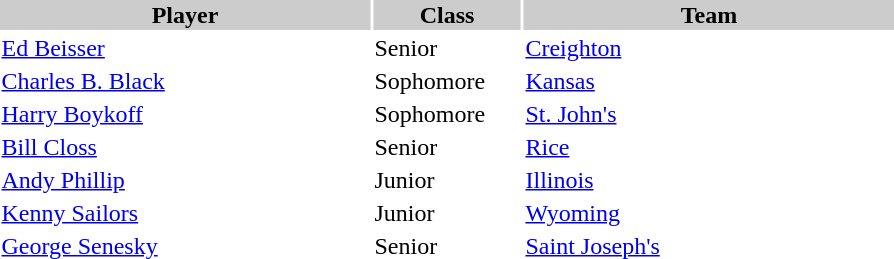<table style="width:600px" "border:'1' 'solid' 'gray'">
<tr>
<th style="background:#CCCCCC;width:40%">Player</th>
<th style="background:#CCCCCC;width:16%">Class</th>
<th style="background:#CCCCCC;width:40%">Team</th>
</tr>
<tr>
<td><a href='#'>Ed Beisser</a></td>
<td>Senior</td>
<td><a href='#'>Creighton</a></td>
</tr>
<tr>
<td><a href='#'>Charles B. Black</a></td>
<td>Sophomore</td>
<td><a href='#'>Kansas</a></td>
</tr>
<tr>
<td><a href='#'>Harry Boykoff</a></td>
<td>Sophomore</td>
<td><a href='#'>St. John's</a></td>
</tr>
<tr>
<td><a href='#'>Bill Closs</a></td>
<td>Senior</td>
<td><a href='#'>Rice</a></td>
</tr>
<tr>
<td><a href='#'>Andy Phillip</a></td>
<td>Junior</td>
<td><a href='#'>Illinois</a></td>
</tr>
<tr>
<td><a href='#'>Kenny Sailors</a></td>
<td>Junior</td>
<td><a href='#'>Wyoming</a></td>
</tr>
<tr>
<td><a href='#'>George Senesky</a></td>
<td>Senior</td>
<td><a href='#'>Saint Joseph's</a></td>
</tr>
</table>
